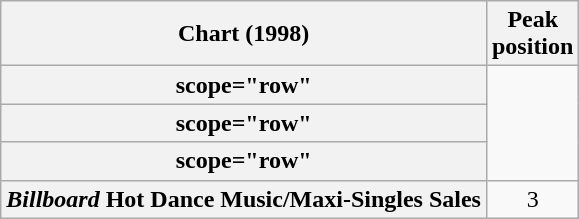<table class="wikitable sortable plainrowheaders" style="text-align: center;">
<tr>
<th>Chart (1998)</th>
<th>Peak<br>position</th>
</tr>
<tr>
<th>scope="row" </th>
</tr>
<tr>
<th>scope="row" </th>
</tr>
<tr>
<th>scope="row" </th>
</tr>
<tr>
<th scope="row"><em>Billboard</em> Hot Dance Music/Maxi-Singles Sales</th>
<td align="center">3</td>
</tr>
</table>
